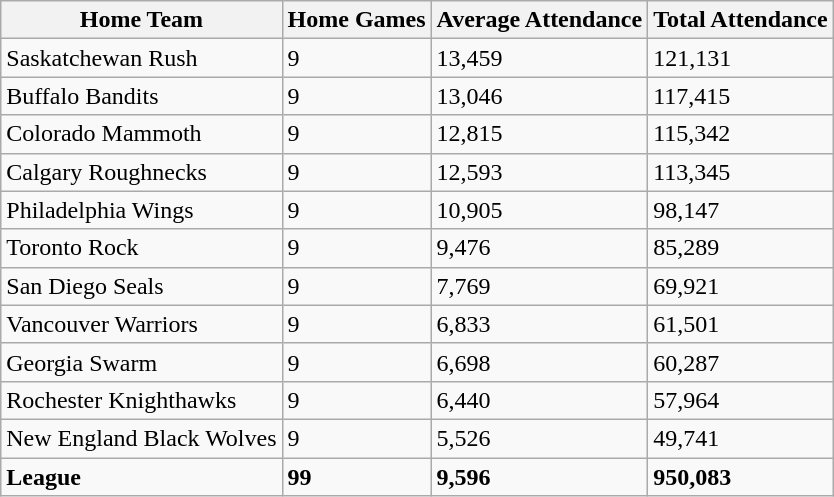<table class="wikitable sortable">
<tr>
<th>Home Team</th>
<th>Home Games</th>
<th>Average Attendance</th>
<th>Total Attendance</th>
</tr>
<tr>
<td>Saskatchewan Rush</td>
<td>9</td>
<td>13,459</td>
<td>121,131</td>
</tr>
<tr>
<td>Buffalo Bandits</td>
<td>9</td>
<td>13,046</td>
<td>117,415</td>
</tr>
<tr>
<td>Colorado Mammoth</td>
<td>9</td>
<td>12,815</td>
<td>115,342</td>
</tr>
<tr>
<td>Calgary Roughnecks</td>
<td>9</td>
<td>12,593</td>
<td>113,345</td>
</tr>
<tr>
<td>Philadelphia Wings</td>
<td>9</td>
<td>10,905</td>
<td>98,147</td>
</tr>
<tr>
<td>Toronto Rock</td>
<td>9</td>
<td>9,476</td>
<td>85,289</td>
</tr>
<tr>
<td>San Diego Seals</td>
<td>9</td>
<td>7,769</td>
<td>69,921</td>
</tr>
<tr>
<td>Vancouver Warriors</td>
<td>9</td>
<td>6,833</td>
<td>61,501</td>
</tr>
<tr>
<td>Georgia Swarm</td>
<td>9</td>
<td>6,698</td>
<td>60,287</td>
</tr>
<tr>
<td>Rochester Knighthawks</td>
<td>9</td>
<td>6,440</td>
<td>57,964</td>
</tr>
<tr>
<td>New England Black Wolves</td>
<td>9</td>
<td>5,526</td>
<td>49,741</td>
</tr>
<tr class="sortbottom">
<td><strong>League</strong></td>
<td><strong>99</strong></td>
<td><strong>9,596</strong></td>
<td><strong>950,083</strong></td>
</tr>
</table>
